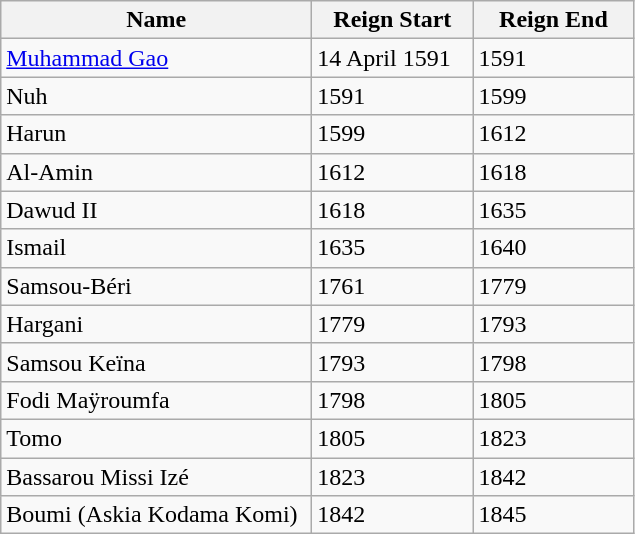<table class="wikitable">
<tr>
<th width="200pt">Name</th>
<th width="100pt">Reign Start</th>
<th width="100pt">Reign End</th>
</tr>
<tr>
<td><a href='#'>Muhammad Gao</a></td>
<td>14 April 1591</td>
<td>1591</td>
</tr>
<tr>
<td>Nuh</td>
<td>1591</td>
<td>1599</td>
</tr>
<tr>
<td>Harun</td>
<td>1599</td>
<td>1612</td>
</tr>
<tr>
<td>Al-Amin</td>
<td>1612</td>
<td>1618</td>
</tr>
<tr>
<td>Dawud II</td>
<td>1618</td>
<td>1635</td>
</tr>
<tr>
<td>Ismail</td>
<td>1635</td>
<td>1640</td>
</tr>
<tr>
<td>Samsou-Béri</td>
<td>1761</td>
<td>1779</td>
</tr>
<tr>
<td>Hargani</td>
<td>1779</td>
<td>1793</td>
</tr>
<tr>
<td>Samsou Keïna</td>
<td>1793</td>
<td>1798</td>
</tr>
<tr>
<td>Fodi Maÿroumfa</td>
<td>1798</td>
<td>1805</td>
</tr>
<tr>
<td>Tomo</td>
<td>1805</td>
<td>1823</td>
</tr>
<tr>
<td>Bassarou Missi Izé</td>
<td>1823</td>
<td>1842</td>
</tr>
<tr>
<td>Boumi (Askia Kodama Komi)</td>
<td>1842</td>
<td>1845</td>
</tr>
</table>
